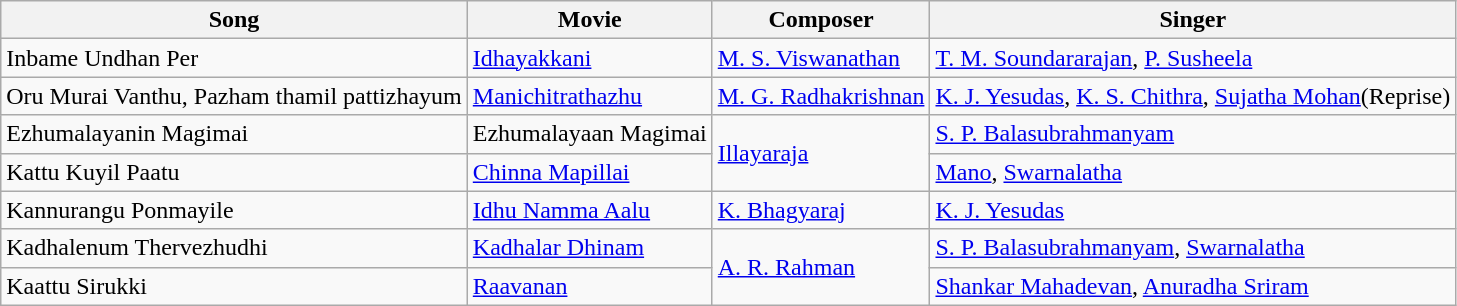<table class="wikitable">
<tr>
<th>Song</th>
<th>Movie</th>
<th>Composer</th>
<th>Singer</th>
</tr>
<tr>
<td>Inbame Undhan Per</td>
<td><a href='#'>Idhayakkani</a></td>
<td><a href='#'>M. S. Viswanathan</a></td>
<td><a href='#'>T. M. Soundararajan</a>, <a href='#'>P. Susheela</a></td>
</tr>
<tr>
<td>Oru Murai Vanthu, Pazham thamil pattizhayum</td>
<td><a href='#'>Manichitrathazhu</a></td>
<td><a href='#'>M. G. Radhakrishnan</a></td>
<td><a href='#'>K. J. Yesudas</a>, <a href='#'>K. S. Chithra</a>, <a href='#'>Sujatha Mohan</a>(Reprise)</td>
</tr>
<tr>
<td>Ezhumalayanin Magimai</td>
<td>Ezhumalayaan Magimai</td>
<td rowspan=2><a href='#'>Illayaraja</a></td>
<td><a href='#'>S. P. Balasubrahmanyam</a></td>
</tr>
<tr>
<td>Kattu Kuyil Paatu</td>
<td><a href='#'>Chinna Mapillai</a></td>
<td><a href='#'>Mano</a>, <a href='#'>Swarnalatha</a></td>
</tr>
<tr>
<td>Kannurangu Ponmayile</td>
<td><a href='#'>Idhu Namma Aalu</a></td>
<td><a href='#'>K. Bhagyaraj</a></td>
<td><a href='#'>K. J. Yesudas</a></td>
</tr>
<tr>
<td>Kadhalenum Thervezhudhi</td>
<td><a href='#'>Kadhalar Dhinam</a></td>
<td rowspan=2><a href='#'>A. R. Rahman</a></td>
<td><a href='#'>S. P. Balasubrahmanyam</a>, <a href='#'>Swarnalatha</a></td>
</tr>
<tr>
<td>Kaattu Sirukki</td>
<td><a href='#'>Raavanan</a></td>
<td><a href='#'>Shankar Mahadevan</a>, <a href='#'>Anuradha Sriram</a></td>
</tr>
</table>
